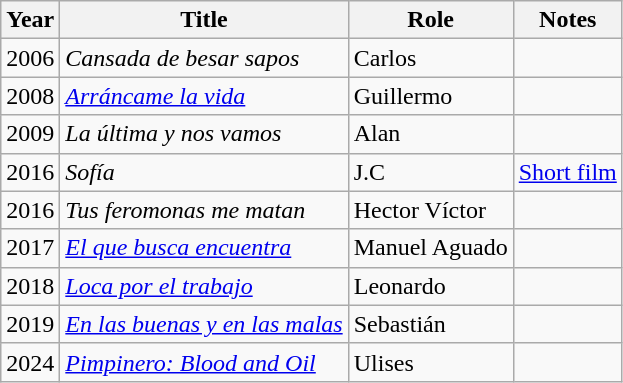<table class="wikitable sortable">
<tr>
<th>Year</th>
<th>Title</th>
<th>Role</th>
<th>Notes</th>
</tr>
<tr>
<td>2006</td>
<td><em>Cansada de besar sapos</em></td>
<td>Carlos</td>
<td></td>
</tr>
<tr>
<td>2008</td>
<td><em><a href='#'>Arráncame la vida</a></em></td>
<td>Guillermo</td>
<td></td>
</tr>
<tr>
<td>2009</td>
<td><em>La última y nos vamos</em></td>
<td>Alan</td>
<td></td>
</tr>
<tr>
<td>2016</td>
<td><em>Sofía</em></td>
<td>J.C</td>
<td><a href='#'>Short film</a></td>
</tr>
<tr>
<td>2016</td>
<td><em>Tus feromonas me matan</em></td>
<td>Hector Víctor</td>
<td></td>
</tr>
<tr>
<td>2017</td>
<td><em><a href='#'>El que busca encuentra</a></em></td>
<td>Manuel Aguado</td>
<td></td>
</tr>
<tr>
<td>2018</td>
<td><em><a href='#'>Loca por el trabajo</a></em></td>
<td>Leonardo</td>
<td></td>
</tr>
<tr>
<td>2019</td>
<td><em><a href='#'>En las buenas y en las malas</a></em></td>
<td>Sebastián</td>
<td></td>
</tr>
<tr>
<td>2024</td>
<td><em><a href='#'>Pimpinero: Blood and Oil</a></em></td>
<td>Ulises</td>
<td></td>
</tr>
</table>
